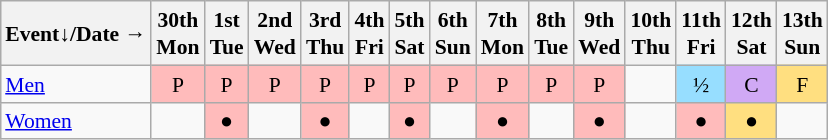<table class="wikitable" style="margin:0.5em auto; font-size:90%; line-height:1.25em; text-align:center;">
<tr>
<th>Event↓/Date →</th>
<th>30th<br>Mon</th>
<th>1st<br>Tue</th>
<th>2nd<br>Wed</th>
<th>3rd<br>Thu</th>
<th>4th<br>Fri</th>
<th>5th<br>Sat</th>
<th>6th<br>Sun</th>
<th>7th<br>Mon</th>
<th>8th<br>Tue</th>
<th>9th<br>Wed</th>
<th>10th<br>Thu</th>
<th>11th<br>Fri</th>
<th>12th<br>Sat</th>
<th>13th<br>Sun</th>
</tr>
<tr>
<td style="text-align:left;"><a href='#'>Men</a></td>
<td bgcolor="#FFBBBB">P</td>
<td bgcolor="#FFBBBB">P</td>
<td bgcolor="#FFBBBB">P</td>
<td bgcolor="#FFBBBB">P</td>
<td bgcolor="#FFBBBB">P</td>
<td bgcolor="#FFBBBB">P</td>
<td bgcolor="#FFBBBB">P</td>
<td bgcolor="#FFBBBB">P</td>
<td bgcolor="#FFBBBB">P</td>
<td bgcolor="#FFBBBB">P</td>
<td></td>
<td bgcolor="#97DEFF">½</td>
<td bgcolor="#D0A9F5">C</td>
<td bgcolor="#FFDF80">F</td>
</tr>
<tr>
<td style="text-align:left;"><a href='#'>Women</a></td>
<td></td>
<td bgcolor="#FFBBBB">●</td>
<td></td>
<td bgcolor="#FFBBBB">●</td>
<td></td>
<td bgcolor="#FFBBBB">●</td>
<td></td>
<td bgcolor="#FFBBBB">●</td>
<td></td>
<td bgcolor="#FFBBBB">●</td>
<td></td>
<td bgcolor="#FFBBBB">●</td>
<td bgcolor="#FFDF80">●</td>
<td></td>
</tr>
</table>
